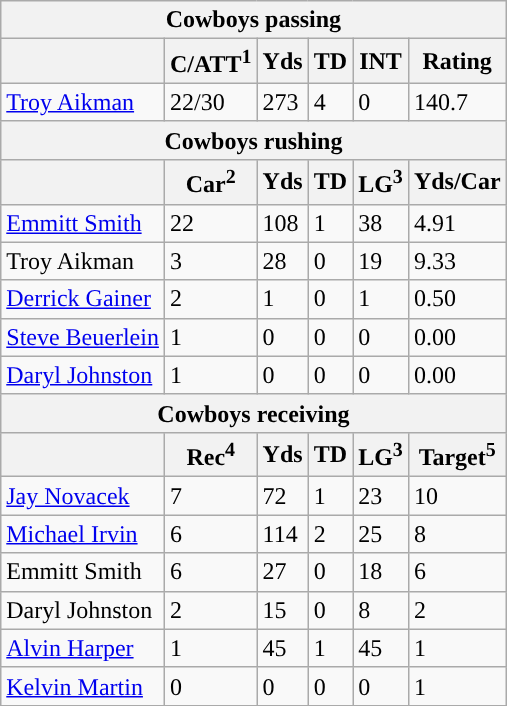<table class="wikitable">
<tr>
<th colspan="6">Cowboys passing</th>
</tr>
<tr>
<th></th>
<th>C/ATT<sup>1</sup></th>
<th>Yds</th>
<th>TD</th>
<th>INT</th>
<th>Rating</th>
</tr>
<tr>
<td><a href='#'>Troy Aikman</a></td>
<td>22/30</td>
<td>273</td>
<td>4</td>
<td>0</td>
<td>140.7</td>
</tr>
<tr>
<th colspan="6">Cowboys rushing</th>
</tr>
<tr>
<th></th>
<th>Car<sup>2</sup></th>
<th>Yds</th>
<th>TD</th>
<th>LG<sup>3</sup></th>
<th>Yds/Car</th>
</tr>
<tr>
<td><a href='#'>Emmitt Smith</a></td>
<td>22</td>
<td>108</td>
<td>1</td>
<td>38</td>
<td>4.91</td>
</tr>
<tr>
<td>Troy Aikman</td>
<td>3</td>
<td>28</td>
<td>0</td>
<td>19</td>
<td>9.33</td>
</tr>
<tr>
<td><a href='#'>Derrick Gainer</a></td>
<td>2</td>
<td>1</td>
<td>0</td>
<td>1</td>
<td>0.50</td>
</tr>
<tr>
<td><a href='#'>Steve Beuerlein</a></td>
<td>1</td>
<td>0</td>
<td>0</td>
<td>0</td>
<td>0.00</td>
</tr>
<tr>
<td><a href='#'>Daryl Johnston</a></td>
<td>1</td>
<td>0</td>
<td>0</td>
<td>0</td>
<td>0.00</td>
</tr>
<tr>
<th colspan="6">Cowboys receiving</th>
</tr>
<tr>
<th></th>
<th>Rec<sup>4</sup></th>
<th>Yds</th>
<th>TD</th>
<th>LG<sup>3</sup></th>
<th>Target<sup>5</sup></th>
</tr>
<tr>
<td><a href='#'>Jay Novacek</a></td>
<td>7</td>
<td>72</td>
<td>1</td>
<td>23</td>
<td>10</td>
</tr>
<tr>
<td><a href='#'>Michael Irvin</a></td>
<td>6</td>
<td>114</td>
<td>2</td>
<td>25</td>
<td>8</td>
</tr>
<tr>
<td>Emmitt Smith</td>
<td>6</td>
<td>27</td>
<td>0</td>
<td>18</td>
<td>6</td>
</tr>
<tr>
<td>Daryl Johnston</td>
<td>2</td>
<td>15</td>
<td>0</td>
<td>8</td>
<td>2</td>
</tr>
<tr>
<td><a href='#'>Alvin Harper</a></td>
<td>1</td>
<td>45</td>
<td>1</td>
<td>45</td>
<td>1</td>
</tr>
<tr>
<td><a href='#'>Kelvin Martin</a></td>
<td>0</td>
<td>0</td>
<td>0</td>
<td>0</td>
<td>1</td>
</tr>
<tr>
</tr>
</table>
